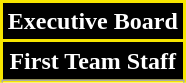<table class="wikitable">
<tr>
<th style="background:#000; color:#FFF; border:2px solid #F6E500;" scope="col" colspan="2">Executive Board</th>
</tr>
<tr>
</tr>
<tr>
</tr>
<tr>
</tr>
<tr>
</tr>
<tr>
</tr>
<tr>
</tr>
<tr>
</tr>
<tr>
</tr>
<tr>
</tr>
<tr>
<th style="background:#000; color:#FFF; border:2px solid #F6E500;" scope="col" colspan="2">First Team Staff<br></th>
</tr>
<tr>
</tr>
<tr>
</tr>
<tr>
</tr>
<tr>
</tr>
<tr>
</tr>
<tr>
</tr>
<tr>
</tr>
<tr>
</tr>
</table>
